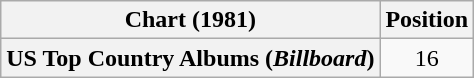<table class="wikitable plainrowheaders" style="text-align:center">
<tr>
<th scope="col">Chart (1981)</th>
<th scope="col">Position</th>
</tr>
<tr>
<th scope="row">US Top Country Albums (<em>Billboard</em>)</th>
<td>16</td>
</tr>
</table>
